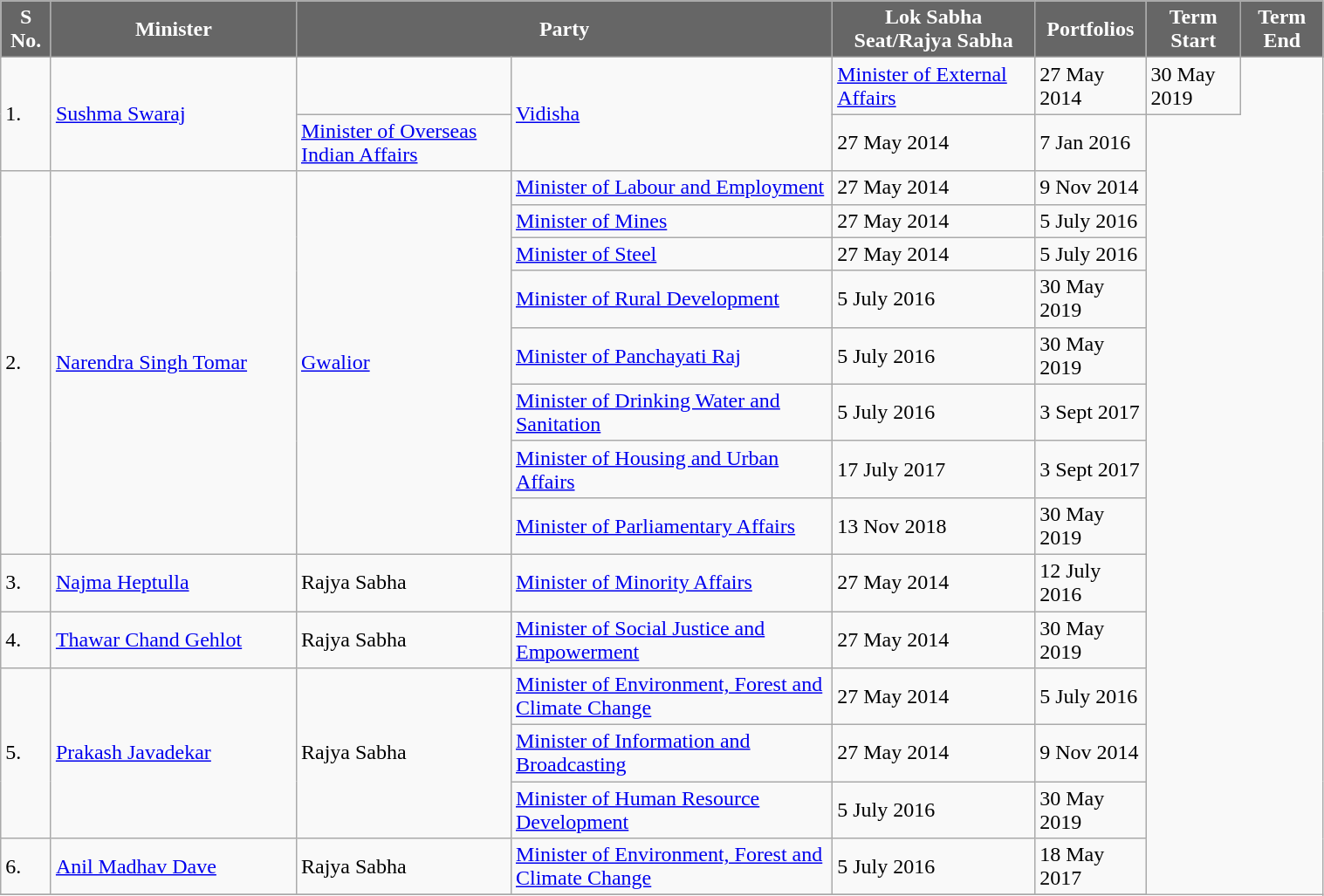<table class="wikitable" width="80%" style="font-size: x-big;">
<tr>
<th style="background-color:#666666; color:white">S No.</th>
<th style="background-color:#666666; color:white; width:180px">Minister</th>
<th colspan="2" style="background-color:#666666; color:white">Party</th>
<th style="background-color:#666666; color:white">Lok Sabha Seat/Rajya Sabha</th>
<th style="background-color:#666666; color:white">Portfolios</th>
<th style="background-color:#666666; color:white">Term Start</th>
<th style="background-color:#666666; color:white">Term End</th>
</tr>
<tr>
<td rowspan=2>1.</td>
<td rowspan=2><a href='#'>Sushma Swaraj</a></td>
<td></td>
<td rowspan=2><a href='#'>Vidisha</a></td>
<td><a href='#'>Minister of External Affairs</a></td>
<td>27 May 2014</td>
<td>30 May 2019</td>
</tr>
<tr>
<td><a href='#'>Minister of Overseas Indian Affairs</a></td>
<td>27 May 2014</td>
<td>7 Jan 2016</td>
</tr>
<tr>
<td rowspan=8>2.</td>
<td rowspan=8><a href='#'>Narendra Singh Tomar</a></td>
<td rowspan=8><a href='#'>Gwalior</a></td>
<td><a href='#'>Minister of Labour and Employment</a></td>
<td>27 May 2014</td>
<td>9 Nov 2014</td>
</tr>
<tr>
<td><a href='#'>Minister of Mines</a></td>
<td>27 May 2014</td>
<td>5 July 2016</td>
</tr>
<tr>
<td><a href='#'>Minister of Steel</a></td>
<td>27 May 2014</td>
<td>5 July 2016</td>
</tr>
<tr>
<td><a href='#'>Minister of Rural Development</a></td>
<td>5 July 2016</td>
<td>30 May 2019</td>
</tr>
<tr>
<td><a href='#'>Minister of Panchayati Raj</a></td>
<td>5 July 2016</td>
<td>30 May 2019</td>
</tr>
<tr>
<td><a href='#'>Minister of Drinking Water and Sanitation</a></td>
<td>5 July 2016</td>
<td>3 Sept 2017</td>
</tr>
<tr>
<td><a href='#'>Minister of Housing and Urban Affairs</a></td>
<td>17 July 2017</td>
<td>3 Sept 2017</td>
</tr>
<tr>
<td><a href='#'>Minister of Parliamentary Affairs</a></td>
<td>13 Nov 2018</td>
<td>30 May 2019</td>
</tr>
<tr>
<td>3.</td>
<td><a href='#'>Najma Heptulla</a></td>
<td>Rajya Sabha</td>
<td><a href='#'>Minister of Minority Affairs</a></td>
<td>27 May 2014</td>
<td>12 July 2016</td>
</tr>
<tr>
<td>4.</td>
<td><a href='#'>Thawar Chand Gehlot</a></td>
<td>Rajya Sabha</td>
<td><a href='#'>Minister of Social Justice and Empowerment</a></td>
<td>27 May 2014</td>
<td>30 May 2019</td>
</tr>
<tr>
<td rowspan=3>5.</td>
<td rowspan=3><a href='#'>Prakash Javadekar</a></td>
<td rowspan=3>Rajya Sabha</td>
<td><a href='#'>Minister of Environment, Forest and Climate Change</a></td>
<td>27 May 2014</td>
<td>5 July 2016</td>
</tr>
<tr>
<td><a href='#'>Minister of Information and Broadcasting</a></td>
<td>27 May 2014</td>
<td>9 Nov 2014</td>
</tr>
<tr>
<td><a href='#'>Minister of Human Resource Development</a></td>
<td>5 July 2016</td>
<td>30 May 2019</td>
</tr>
<tr>
<td>6.</td>
<td><a href='#'>Anil Madhav Dave</a></td>
<td>Rajya Sabha</td>
<td><a href='#'>Minister of Environment, Forest and Climate Change</a></td>
<td>5 July 2016</td>
<td>18 May 2017</td>
</tr>
<tr>
</tr>
</table>
